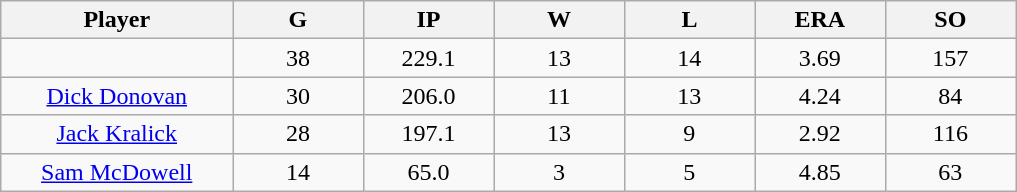<table class="wikitable sortable">
<tr>
<th bgcolor="#DDDDFF" width="16%">Player</th>
<th bgcolor="#DDDDFF" width="9%">G</th>
<th bgcolor="#DDDDFF" width="9%">IP</th>
<th bgcolor="#DDDDFF" width="9%">W</th>
<th bgcolor="#DDDDFF" width="9%">L</th>
<th bgcolor="#DDDDFF" width="9%">ERA</th>
<th bgcolor="#DDDDFF" width="9%">SO</th>
</tr>
<tr align="center">
<td></td>
<td>38</td>
<td>229.1</td>
<td>13</td>
<td>14</td>
<td>3.69</td>
<td>157</td>
</tr>
<tr align="center">
<td><a href='#'>Dick Donovan</a></td>
<td>30</td>
<td>206.0</td>
<td>11</td>
<td>13</td>
<td>4.24</td>
<td>84</td>
</tr>
<tr align=center>
<td><a href='#'>Jack Kralick</a></td>
<td>28</td>
<td>197.1</td>
<td>13</td>
<td>9</td>
<td>2.92</td>
<td>116</td>
</tr>
<tr align=center>
<td><a href='#'>Sam McDowell</a></td>
<td>14</td>
<td>65.0</td>
<td>3</td>
<td>5</td>
<td>4.85</td>
<td>63</td>
</tr>
</table>
